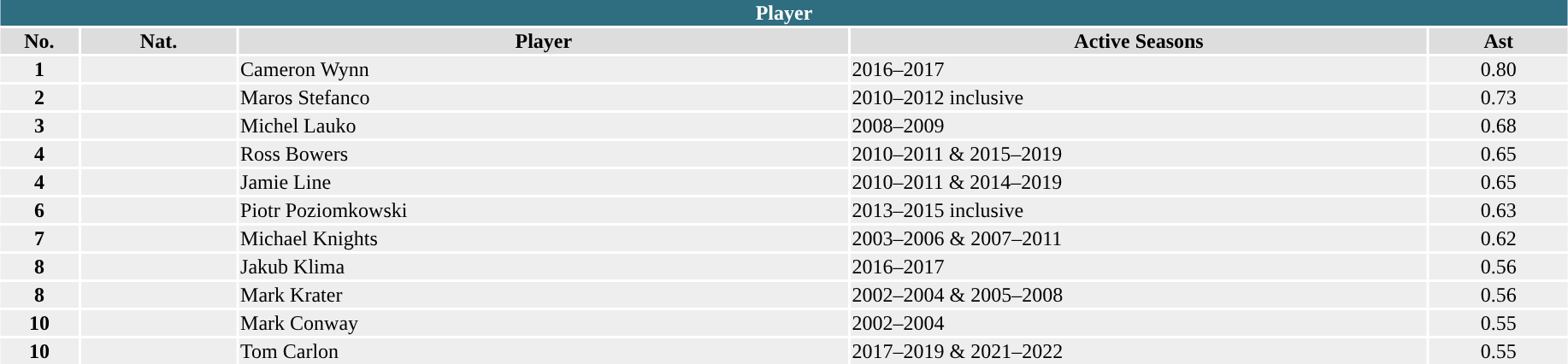<table class="toccolours"  style="width:97%; clear:both; margin:1.5em auto; text-align:center;">
<tr>
<th colspan="11" style="background:#2f6d81; color:white;”">Player</th>
</tr>
<tr style="background:#ddd;">
<th width=5%>No.</th>
<th width=10%>Nat.</th>
<th !width=30%>Player</th>
<th width=37%>Active Seasons</th>
<th widith=18%>Ast</th>
</tr>
<tr style="background:#eee;">
<td><strong>1</strong></td>
<td></td>
<td align=left>Cameron Wynn</td>
<td align=left>2016–2017</td>
<td>0.80</td>
</tr>
<tr style="background:#eee;">
<td><strong>2</strong></td>
<td></td>
<td align=left>Maros Stefanco</td>
<td align=left>2010–2012 inclusive</td>
<td>0.73</td>
</tr>
<tr style="background:#eee;">
<td><strong>3</strong></td>
<td></td>
<td align=left>Michel Lauko</td>
<td align=left>2008–2009</td>
<td>0.68</td>
</tr>
<tr style="background:#eee;">
<td><strong>4</strong></td>
<td></td>
<td align=left>Ross Bowers</td>
<td align=left>2010–2011 & 2015–2019</td>
<td>0.65</td>
</tr>
<tr style="background:#eee;">
<td><strong>4</strong></td>
<td></td>
<td align=left>Jamie Line</td>
<td align=left>2010–2011 & 2014–2019</td>
<td>0.65</td>
</tr>
<tr style="background:#eee;">
<td><strong>6</strong></td>
<td></td>
<td align=left>Piotr Poziomkowski</td>
<td align=left>2013–2015 inclusive</td>
<td>0.63</td>
</tr>
<tr style="background:#eee;">
<td><strong>7</strong></td>
<td></td>
<td align=left>Michael Knights</td>
<td align=left>2003–2006 & 2007–2011</td>
<td>0.62</td>
</tr>
<tr style="background:#eee;">
<td><strong>8</strong></td>
<td></td>
<td align="left">Jakub Klima</td>
<td align=left>2016–2017</td>
<td>0.56</td>
</tr>
<tr style="background:#eee;">
<td><strong>8</strong></td>
<td></td>
<td align="left">Mark Krater</td>
<td align=left>2002–2004 & 2005–2008</td>
<td>0.56</td>
</tr>
<tr style="background:#eee;">
<td><strong>10</strong></td>
<td></td>
<td align="left">Mark Conway</td>
<td align=left>2002–2004</td>
<td>0.55</td>
</tr>
<tr style="background:#eee;">
<td><strong>10</strong></td>
<td></td>
<td align="left">Tom Carlon</td>
<td align=left>2017–2019 & 2021–2022</td>
<td>0.55</td>
</tr>
</table>
